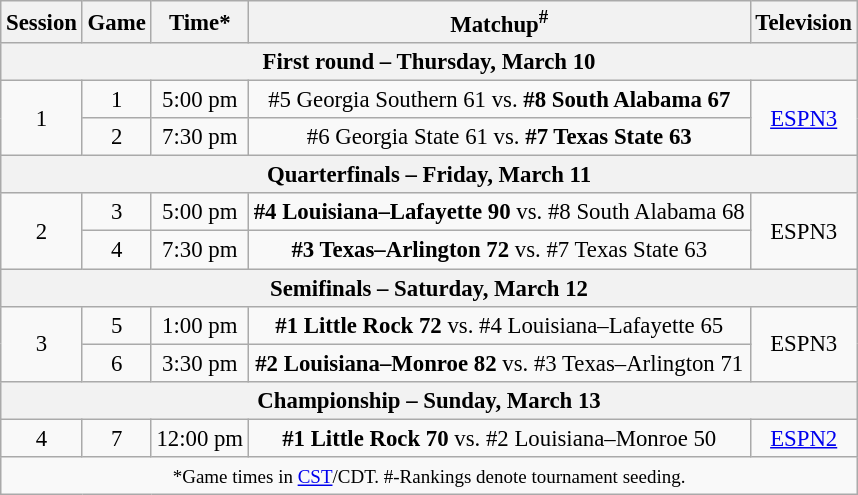<table class="wikitable" style="font-size: 95%;text-align:center">
<tr>
<th>Session</th>
<th>Game</th>
<th>Time*</th>
<th>Matchup<sup>#</sup></th>
<th>Television</th>
</tr>
<tr>
<th colspan=6>First round – Thursday, March 10</th>
</tr>
<tr>
<td rowspan=2>1</td>
<td>1</td>
<td>5:00 pm</td>
<td>#5 Georgia Southern 61 vs. <strong>#8 South Alabama 67</strong></td>
<td rowspan=2><a href='#'>ESPN3</a></td>
</tr>
<tr>
<td>2</td>
<td>7:30 pm</td>
<td>#6 Georgia State 61 vs. <strong>#7 Texas State 63</strong></td>
</tr>
<tr>
<th colspan=6>Quarterfinals – Friday, March 11</th>
</tr>
<tr>
<td rowspan=2>2</td>
<td>3</td>
<td>5:00 pm</td>
<td><strong>#4 Louisiana–Lafayette 90</strong> vs. #8 South Alabama 68</td>
<td rowspan=2>ESPN3</td>
</tr>
<tr>
<td>4</td>
<td>7:30 pm</td>
<td><strong>#3 Texas–Arlington 72</strong> vs. #7 Texas State 63</td>
</tr>
<tr>
<th colspan=7>Semifinals – Saturday, March 12</th>
</tr>
<tr>
<td rowspan=2>3</td>
<td>5</td>
<td>1:00 pm</td>
<td><strong>#1 Little Rock 72</strong> vs. #4 Louisiana–Lafayette 65</td>
<td rowspan=2>ESPN3</td>
</tr>
<tr>
<td>6</td>
<td>3:30 pm</td>
<td><strong>#2 Louisiana–Monroe 82</strong> vs. #3 Texas–Arlington 71</td>
</tr>
<tr>
<th colspan=7>Championship – Sunday, March 13</th>
</tr>
<tr>
<td>4</td>
<td>7</td>
<td>12:00 pm</td>
<td><strong>#1 Little Rock 70</strong> vs. #2 Louisiana–Monroe 50</td>
<td><a href='#'>ESPN2</a></td>
</tr>
<tr>
<td colspan=6><small>*Game times in <a href='#'>CST</a>/CDT. #-Rankings denote tournament seeding.</small></td>
</tr>
</table>
